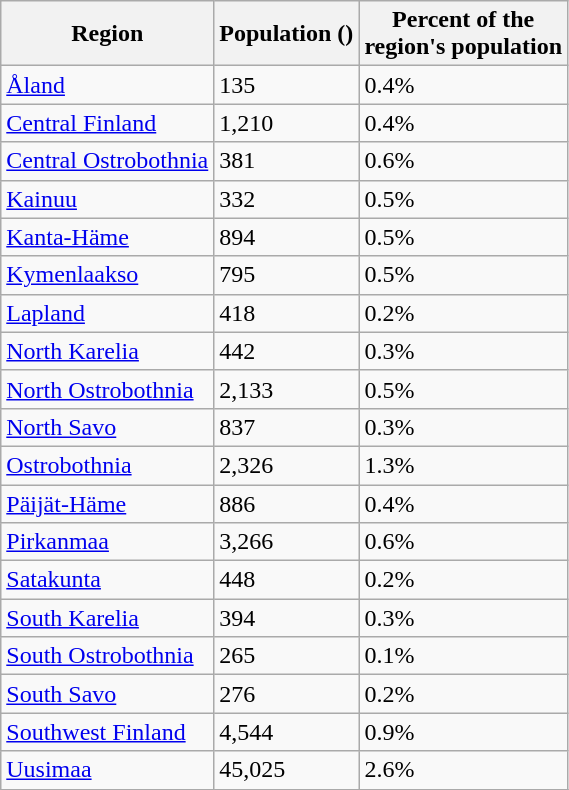<table class="wikitable sortable">
<tr>
<th>Region</th>
<th>Population ()</th>
<th>Percent of the<br>region's population</th>
</tr>
<tr>
<td><a href='#'>Åland</a></td>
<td>135</td>
<td>0.4%</td>
</tr>
<tr>
<td><a href='#'>Central Finland</a></td>
<td>1,210</td>
<td>0.4%</td>
</tr>
<tr>
<td><a href='#'>Central Ostrobothnia</a></td>
<td>381</td>
<td>0.6%</td>
</tr>
<tr>
<td><a href='#'>Kainuu</a></td>
<td>332</td>
<td>0.5%</td>
</tr>
<tr>
<td><a href='#'>Kanta-Häme</a></td>
<td>894</td>
<td>0.5%</td>
</tr>
<tr>
<td><a href='#'>Kymenlaakso</a></td>
<td>795</td>
<td>0.5%</td>
</tr>
<tr>
<td><a href='#'>Lapland</a></td>
<td>418</td>
<td>0.2%</td>
</tr>
<tr>
<td><a href='#'>North Karelia</a></td>
<td>442</td>
<td>0.3%</td>
</tr>
<tr>
<td><a href='#'>North Ostrobothnia</a></td>
<td>2,133</td>
<td>0.5%</td>
</tr>
<tr>
<td><a href='#'>North Savo</a></td>
<td>837</td>
<td>0.3%</td>
</tr>
<tr>
<td><a href='#'>Ostrobothnia</a></td>
<td>2,326</td>
<td>1.3%</td>
</tr>
<tr>
<td><a href='#'>Päijät-Häme</a></td>
<td>886</td>
<td>0.4%</td>
</tr>
<tr>
<td><a href='#'>Pirkanmaa</a></td>
<td>3,266</td>
<td>0.6%</td>
</tr>
<tr>
<td><a href='#'>Satakunta</a></td>
<td>448</td>
<td>0.2%</td>
</tr>
<tr>
<td><a href='#'>South Karelia</a></td>
<td>394</td>
<td>0.3%</td>
</tr>
<tr>
<td><a href='#'>South Ostrobothnia</a></td>
<td>265</td>
<td>0.1%</td>
</tr>
<tr>
<td><a href='#'>South Savo</a></td>
<td>276</td>
<td>0.2%</td>
</tr>
<tr>
<td><a href='#'>Southwest Finland</a></td>
<td>4,544</td>
<td>0.9%</td>
</tr>
<tr>
<td><a href='#'>Uusimaa</a></td>
<td>45,025</td>
<td>2.6%</td>
</tr>
<tr>
</tr>
</table>
